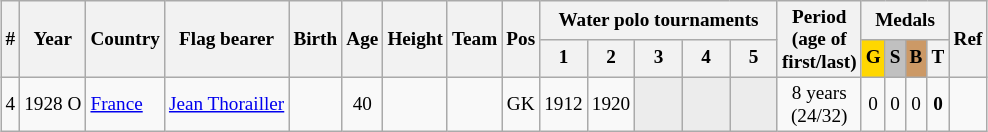<table class="wikitable sortable" style="text-align: center; font-size: 80%; margin-left: 1em;">
<tr>
<th rowspan="2">#</th>
<th rowspan="2">Year</th>
<th rowspan="2">Country</th>
<th rowspan="2">Flag bearer</th>
<th rowspan="2">Birth</th>
<th rowspan="2">Age</th>
<th rowspan="2">Height</th>
<th rowspan="2">Team</th>
<th rowspan="2">Pos</th>
<th colspan="5">Water polo tournaments</th>
<th rowspan="2">Period<br>(age of<br>first/last)</th>
<th colspan="4">Medals</th>
<th rowspan="2" class="unsortable">Ref</th>
</tr>
<tr>
<th>1</th>
<th style="width: 2em;" class="unsortable">2</th>
<th style="width: 2em;" class="unsortable">3</th>
<th style="width: 2em;" class="unsortable">4</th>
<th style="width: 2em;" class="unsortable">5</th>
<th style="background-color: gold;">G</th>
<th style="background-color: silver;">S</th>
<th style="background-color: #cc9966;">B</th>
<th>T</th>
</tr>
<tr>
<td>4</td>
<td>1928 O</td>
<td style="text-align: left;"> <a href='#'>France</a></td>
<td style="text-align: left;" data-sort-value="Thorailler, Jean"><a href='#'>Jean Thorailler</a></td>
<td></td>
<td>40</td>
<td></td>
<td style="text-align: left;"></td>
<td>GK</td>
<td>1912</td>
<td>1920</td>
<td style="background-color: #ececec;"></td>
<td style="background-color: #ececec;"></td>
<td style="background-color: #ececec;"></td>
<td>8 years<br>(24/32)</td>
<td>0</td>
<td>0</td>
<td>0</td>
<td><strong>0</strong></td>
<td></td>
</tr>
</table>
